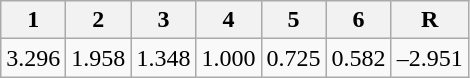<table class="wikitable" border="1">
<tr>
<th>1</th>
<th>2</th>
<th>3</th>
<th>4</th>
<th>5</th>
<th>6</th>
<th>R</th>
</tr>
<tr>
<td>3.296</td>
<td>1.958</td>
<td>1.348</td>
<td>1.000</td>
<td>0.725</td>
<td>0.582</td>
<td>–2.951</td>
</tr>
</table>
